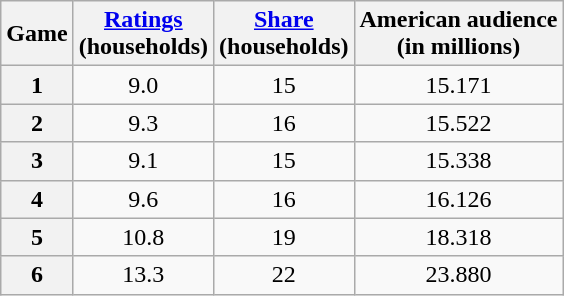<table class="wikitable" style="text-align:center;" border="1">
<tr>
<th>Game</th>
<th><a href='#'>Ratings</a><br>(households)</th>
<th><a href='#'>Share</a><br>(households)</th>
<th>American audience<br>(in millions)</th>
</tr>
<tr>
<th>1</th>
<td>9.0</td>
<td>15</td>
<td>15.171</td>
</tr>
<tr>
<th>2</th>
<td>9.3</td>
<td>16</td>
<td>15.522</td>
</tr>
<tr>
<th>3</th>
<td>9.1</td>
<td>15</td>
<td>15.338</td>
</tr>
<tr>
<th>4</th>
<td>9.6</td>
<td>16</td>
<td>16.126</td>
</tr>
<tr>
<th>5</th>
<td>10.8</td>
<td>19</td>
<td>18.318</td>
</tr>
<tr>
<th>6</th>
<td>13.3</td>
<td>22</td>
<td>23.880</td>
</tr>
</table>
